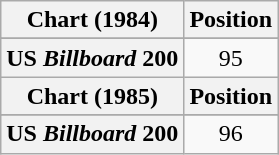<table class="wikitable sortable plainrowheaders">
<tr>
<th>Chart (1984)</th>
<th>Position</th>
</tr>
<tr>
</tr>
<tr>
<th scope="row">US <em>Billboard</em> 200</th>
<td align="center">95</td>
</tr>
<tr>
<th>Chart (1985)</th>
<th>Position</th>
</tr>
<tr>
</tr>
<tr>
<th scope="row">US <em>Billboard</em> 200</th>
<td align="center">96</td>
</tr>
</table>
